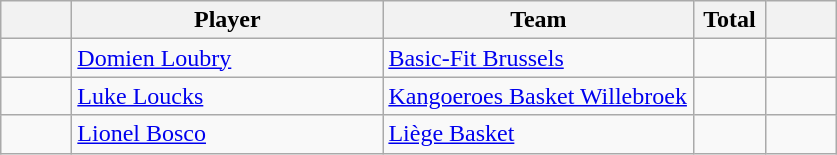<table class="wikitable">
<tr>
<th width=40></th>
<th width=200>Player</th>
<th width=200>Team</th>
<th width=40>Total</th>
<th width=40></th>
</tr>
<tr>
<td></td>
<td> <a href='#'>Domien Loubry</a></td>
<td><a href='#'>Basic-Fit Brussels</a></td>
<td></td>
<td></td>
</tr>
<tr>
<td></td>
<td> <a href='#'>Luke Loucks</a></td>
<td><a href='#'>Kangoeroes Basket Willebroek</a></td>
<td></td>
<td></td>
</tr>
<tr>
<td></td>
<td> <a href='#'>Lionel Bosco</a></td>
<td><a href='#'>Liège Basket</a></td>
<td></td>
<td></td>
</tr>
</table>
